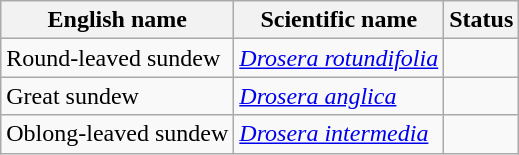<table class="wikitable" |>
<tr>
<th>English name</th>
<th>Scientific name</th>
<th>Status</th>
</tr>
<tr>
<td>Round-leaved sundew</td>
<td><em><a href='#'>Drosera rotundifolia</a></em></td>
<td></td>
</tr>
<tr>
<td>Great sundew</td>
<td><em><a href='#'>Drosera anglica</a></em></td>
<td></td>
</tr>
<tr>
<td>Oblong-leaved sundew</td>
<td><em><a href='#'>Drosera intermedia</a></em></td>
<td></td>
</tr>
</table>
